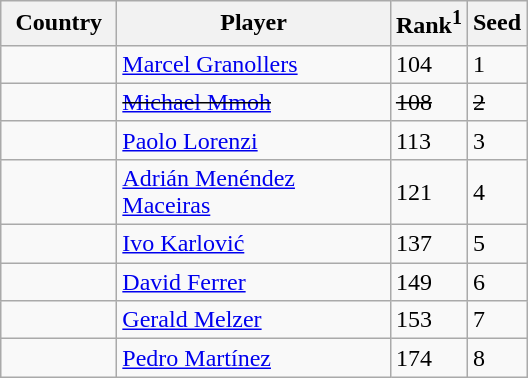<table class="sortable wikitable">
<tr>
<th width="70">Country</th>
<th width="175">Player</th>
<th>Rank<sup>1</sup></th>
<th>Seed</th>
</tr>
<tr>
<td></td>
<td><a href='#'>Marcel Granollers</a></td>
<td>104</td>
<td>1</td>
</tr>
<tr>
<td><s></s></td>
<td><s><a href='#'>Michael Mmoh</a></s></td>
<td><s>108</s></td>
<td><s>2</s></td>
</tr>
<tr>
<td></td>
<td><a href='#'>Paolo Lorenzi</a></td>
<td>113</td>
<td>3</td>
</tr>
<tr>
<td></td>
<td><a href='#'>Adrián Menéndez Maceiras</a></td>
<td>121</td>
<td>4</td>
</tr>
<tr>
<td></td>
<td><a href='#'>Ivo Karlović</a></td>
<td>137</td>
<td>5</td>
</tr>
<tr>
<td></td>
<td><a href='#'>David Ferrer</a></td>
<td>149</td>
<td>6</td>
</tr>
<tr>
<td></td>
<td><a href='#'>Gerald Melzer</a></td>
<td>153</td>
<td>7</td>
</tr>
<tr>
<td></td>
<td><a href='#'>Pedro Martínez</a></td>
<td>174</td>
<td>8</td>
</tr>
</table>
